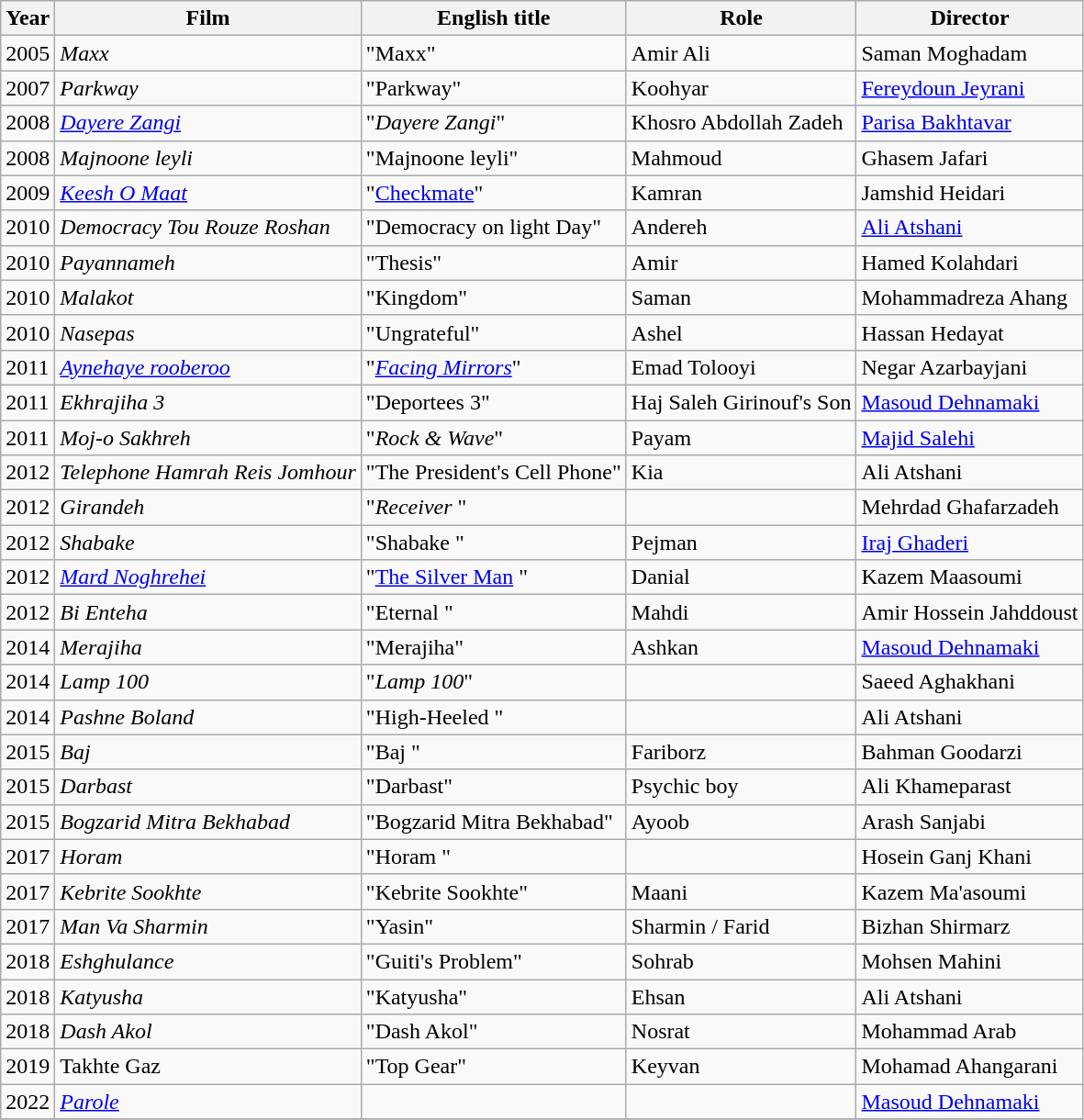<table class="wikitable">
<tr>
<th>Year</th>
<th>Film</th>
<th>English title</th>
<th>Role</th>
<th>Director</th>
</tr>
<tr>
<td>2005</td>
<td><em>Maxx</em></td>
<td>"Maxx"</td>
<td>Amir Ali</td>
<td>Saman Moghadam</td>
</tr>
<tr>
<td>2007</td>
<td><em>Parkway</em></td>
<td>"Parkway"</td>
<td>Koohyar</td>
<td><a href='#'>Fereydoun Jeyrani</a></td>
</tr>
<tr>
<td>2008</td>
<td><em><a href='#'>Dayere Zangi</a></em></td>
<td>"<em>Dayere Zangi</em>"</td>
<td>Khosro Abdollah Zadeh</td>
<td><a href='#'>Parisa Bakhtavar</a></td>
</tr>
<tr>
<td>2008</td>
<td><em>Majnoone leyli</em></td>
<td>"Majnoone leyli"</td>
<td>Mahmoud</td>
<td>Ghasem Jafari</td>
</tr>
<tr>
<td>2009</td>
<td><em><a href='#'>Keesh O Maat</a></em></td>
<td>"<a href='#'>Checkmate</a>"</td>
<td>Kamran</td>
<td>Jamshid Heidari</td>
</tr>
<tr>
<td>2010</td>
<td><em>Democracy Tou Rouze Roshan</em></td>
<td>"Democracy on light Day"</td>
<td>Andereh</td>
<td><a href='#'>Ali Atshani</a></td>
</tr>
<tr>
<td>2010</td>
<td><em>Payannameh</em></td>
<td>"Thesis"</td>
<td>Amir</td>
<td>Hamed Kolahdari</td>
</tr>
<tr>
<td>2010</td>
<td><em>Malakot</em></td>
<td>"Kingdom"</td>
<td>Saman</td>
<td>Mohammadreza Ahang</td>
</tr>
<tr>
<td>2010</td>
<td><em>Nasepas</em></td>
<td>"Ungrateful"</td>
<td>Ashel</td>
<td>Hassan Hedayat</td>
</tr>
<tr>
<td>2011</td>
<td><em><a href='#'>Aynehaye rooberoo</a></em></td>
<td>"<em><a href='#'>Facing Mirrors</a></em>"</td>
<td>Emad Tolooyi</td>
<td>Negar Azarbayjani</td>
</tr>
<tr>
<td>2011</td>
<td><em>Ekhrajiha 3</em></td>
<td>"Deportees 3"</td>
<td>Haj Saleh Girinouf's Son</td>
<td><a href='#'>Masoud Dehnamaki</a></td>
</tr>
<tr>
<td>2011</td>
<td><em>Moj-o Sakhreh</em></td>
<td>"<em>Rock & Wave</em>"</td>
<td>Payam</td>
<td><a href='#'>Majid Salehi</a></td>
</tr>
<tr>
<td>2012</td>
<td><em>Telephone Hamrah Reis Jomhour</em></td>
<td>"The President's Cell  Phone"</td>
<td>Kia</td>
<td>Ali Atshani</td>
</tr>
<tr>
<td>2012</td>
<td><em>Girandeh</em></td>
<td>"<em>Receiver</em> "</td>
<td></td>
<td>Mehrdad Ghafarzadeh</td>
</tr>
<tr>
<td>2012</td>
<td><em>Shabake</em></td>
<td>"Shabake "</td>
<td>Pejman</td>
<td><a href='#'>Iraj Ghaderi</a></td>
</tr>
<tr>
<td>2012</td>
<td><em><a href='#'>Mard Noghrehei</a></em></td>
<td>"<a href='#'>The Silver Man</a> "</td>
<td>Danial</td>
<td>Kazem Maasoumi</td>
</tr>
<tr>
<td>2012</td>
<td><em>Bi Enteha</em></td>
<td>"Eternal "</td>
<td>Mahdi</td>
<td>Amir Hossein Jahddoust</td>
</tr>
<tr>
<td>2014</td>
<td><em>Merajiha</em></td>
<td>"Merajiha"</td>
<td>Ashkan</td>
<td><a href='#'>Masoud Dehnamaki</a></td>
</tr>
<tr>
<td>2014</td>
<td><em>Lamp 100</em></td>
<td>"<em>Lamp 100</em>"</td>
<td></td>
<td>Saeed Aghakhani</td>
</tr>
<tr>
<td>2014</td>
<td><em>Pashne Boland</em></td>
<td>"High-Heeled "</td>
<td></td>
<td>Ali Atshani</td>
</tr>
<tr>
<td>2015</td>
<td><em>Baj</em></td>
<td>"Baj "</td>
<td>Fariborz</td>
<td>Bahman Goodarzi</td>
</tr>
<tr>
<td>2015</td>
<td><em>Darbast</em></td>
<td>"Darbast"</td>
<td>Psychic boy</td>
<td>Ali Khameparast</td>
</tr>
<tr>
<td>2015</td>
<td><em>Bogzarid Mitra Bekhabad</em></td>
<td>"Bogzarid Mitra  Bekhabad"</td>
<td>Ayoob</td>
<td>Arash Sanjabi</td>
</tr>
<tr>
<td>2017</td>
<td><em>Horam</em></td>
<td>"Horam "</td>
<td></td>
<td>Hosein Ganj Khani</td>
</tr>
<tr>
<td>2017</td>
<td><em>Kebrite Sookhte</em></td>
<td>"Kebrite Sookhte"</td>
<td>Maani</td>
<td>Kazem Ma'asoumi</td>
</tr>
<tr>
<td>2017</td>
<td><em>Man Va Sharmin</em></td>
<td>"Yasin"</td>
<td>Sharmin / Farid</td>
<td>Bizhan Shirmarz</td>
</tr>
<tr>
<td>2018</td>
<td><em>Eshghulance</em></td>
<td>"Guiti's Problem"</td>
<td>Sohrab</td>
<td>Mohsen Mahini</td>
</tr>
<tr>
<td>2018</td>
<td><em>Katyusha</em></td>
<td>"Katyusha"</td>
<td>Ehsan</td>
<td>Ali Atshani</td>
</tr>
<tr>
<td>2018</td>
<td><em>Dash Akol</em></td>
<td>"Dash Akol"</td>
<td>Nosrat</td>
<td>Mohammad Arab</td>
</tr>
<tr>
<td>2019</td>
<td>Takhte Gaz</td>
<td>"Top Gear"</td>
<td>Keyvan</td>
<td>Mohamad Ahangarani</td>
</tr>
<tr>
<td>2022</td>
<td><a href='#'><em>Parole</em></a></td>
<td></td>
<td></td>
<td><a href='#'>Masoud Dehnamaki</a></td>
</tr>
<tr>
</tr>
</table>
